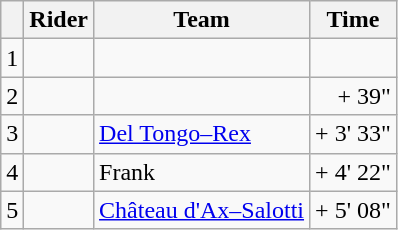<table class="wikitable">
<tr>
<th></th>
<th>Rider</th>
<th>Team</th>
<th>Time</th>
</tr>
<tr>
<td>1</td>
<td> </td>
<td></td>
<td align=right></td>
</tr>
<tr>
<td>2</td>
<td></td>
<td></td>
<td align=right>+ 39"</td>
</tr>
<tr>
<td>3</td>
<td></td>
<td><a href='#'>Del Tongo–Rex</a></td>
<td align=right>+ 3' 33"</td>
</tr>
<tr>
<td>4</td>
<td></td>
<td>Frank</td>
<td align=right>+ 4' 22"</td>
</tr>
<tr>
<td>5</td>
<td>  </td>
<td><a href='#'>Château d'Ax–Salotti</a></td>
<td align=right>+ 5' 08"</td>
</tr>
</table>
